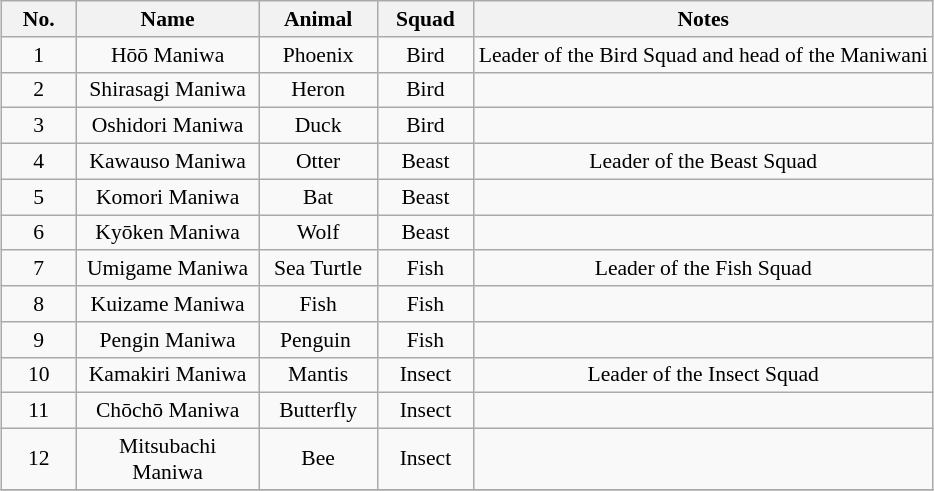<table class="sortable wikitable" style="font-size:90%; text-align:center; margin: 1em auto 1em auto">
<tr>
<th style="width:3em;">No.</th>
<th style="width:8em;">Name</th>
<th style="width:5em;">Animal</th>
<th style="width:4em;">Squad</th>
<th class="unsortable">Notes</th>
</tr>
<tr>
<td>1</td>
<td>Hōō Maniwa</td>
<td>Phoenix</td>
<td>Bird</td>
<td>Leader of the Bird Squad and head of the Maniwani</td>
</tr>
<tr>
<td>2</td>
<td>Shirasagi Maniwa</td>
<td>Heron</td>
<td>Bird</td>
<td></td>
</tr>
<tr>
<td>3</td>
<td>Oshidori Maniwa</td>
<td>Duck</td>
<td>Bird</td>
<td></td>
</tr>
<tr>
<td>4</td>
<td>Kawauso Maniwa</td>
<td>Otter</td>
<td>Beast</td>
<td>Leader of the Beast Squad</td>
</tr>
<tr>
<td>5</td>
<td>Komori Maniwa</td>
<td>Bat</td>
<td>Beast</td>
<td></td>
</tr>
<tr>
<td>6</td>
<td>Kyōken Maniwa</td>
<td>Wolf</td>
<td>Beast</td>
<td></td>
</tr>
<tr>
<td>7</td>
<td>Umigame Maniwa</td>
<td>Sea Turtle</td>
<td>Fish</td>
<td>Leader of the Fish Squad</td>
</tr>
<tr>
<td>8</td>
<td>Kuizame Maniwa</td>
<td>Fish</td>
<td>Fish</td>
<td></td>
</tr>
<tr>
<td>9</td>
<td>Pengin Maniwa</td>
<td>Penguin </td>
<td>Fish</td>
<td></td>
</tr>
<tr>
<td>10</td>
<td>Kamakiri Maniwa</td>
<td>Mantis</td>
<td>Insect</td>
<td>Leader of the Insect Squad</td>
</tr>
<tr>
<td>11</td>
<td>Chōchō Maniwa</td>
<td>Butterfly</td>
<td>Insect</td>
<td></td>
</tr>
<tr>
<td>12</td>
<td>Mitsubachi Maniwa</td>
<td>Bee</td>
<td>Insect</td>
<td></td>
</tr>
<tr>
</tr>
</table>
